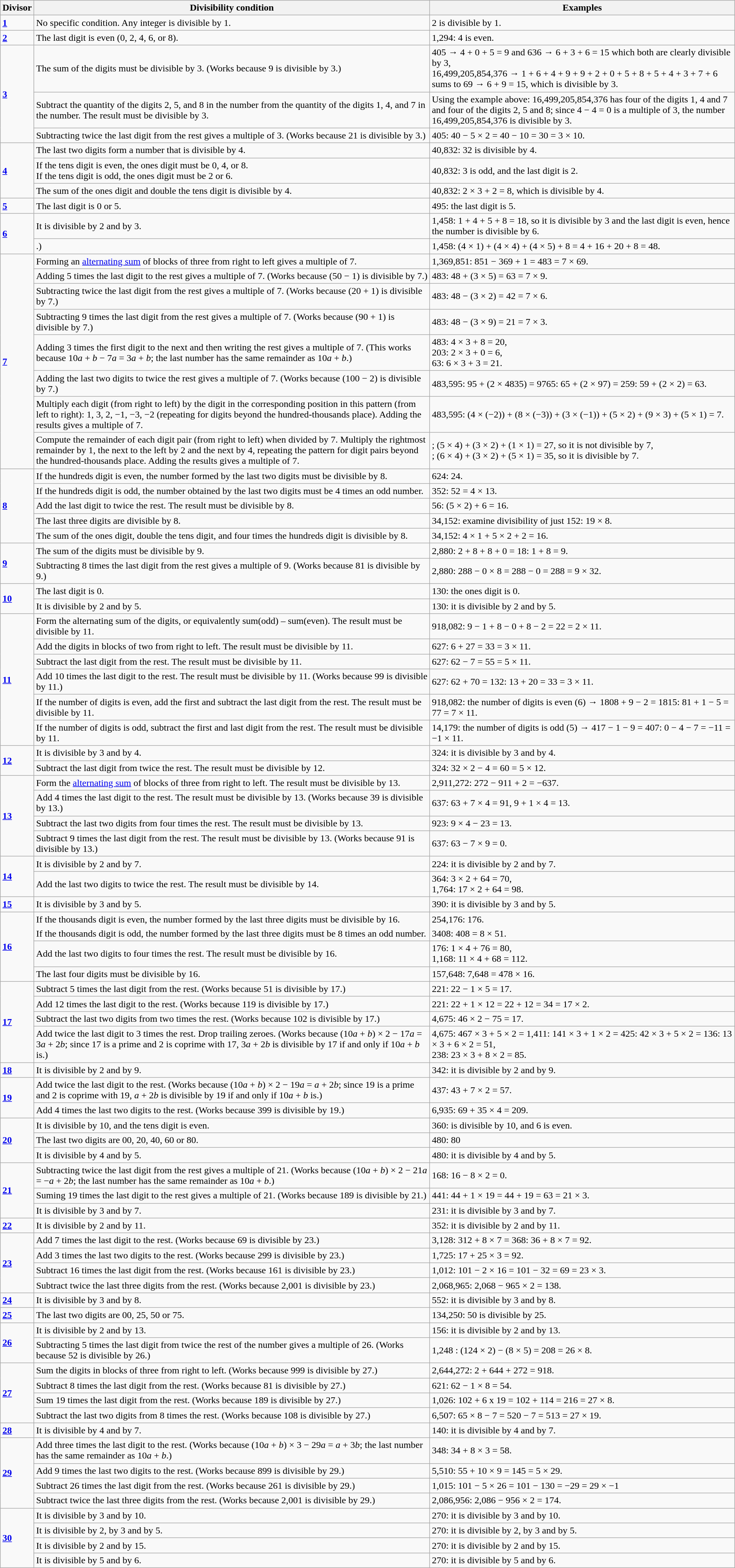<table class="wikitable">
<tr>
<th>Divisor</th>
<th>Divisibility condition</th>
<th>Examples</th>
</tr>
<tr>
<td id=1><strong><a href='#'>1</a></strong></td>
<td>No specific condition. Any integer is divisible by 1.</td>
<td>2 is divisible by 1.</td>
</tr>
<tr>
<td id=2><strong><a href='#'>2</a></strong></td>
<td>The last digit is even (0, 2, 4, 6, or 8).</td>
<td>1,294: 4 is even.</td>
</tr>
<tr>
<td id=3 rowspan=3><strong><a href='#'>3</a></strong></td>
<td>The sum of the digits must be divisible by 3. (Works because 9 is divisible by 3.)</td>
<td>405 → 4 + 0 + 5 = 9 and 636 → 6 + 3 + 6 = 15 which both are clearly divisible by 3,<br>16,499,205,854,376 → 1 + 6 + 4 + 9 + 9 + 2 + 0 + 5 + 8 + 5 + 4 + 3 + 7 + 6 sums to 69 → 6 + 9 = 15, which is divisible by 3.</td>
</tr>
<tr>
<td>Subtract the quantity of the digits 2, 5, and 8 in the number from the quantity of the digits 1, 4, and 7 in the number.  The result must be divisible by 3.</td>
<td>Using the example above: 16,499,205,854,376 has four of the digits 1, 4 and 7 and four of the digits 2, 5 and 8; since 4 − 4 = 0 is a multiple of 3, the number 16,499,205,854,376 is divisible by 3.</td>
</tr>
<tr>
<td>Subtracting twice the last digit from the rest gives a multiple of 3. (Works because 21 is divisible by 3.)</td>
<td>405: 40 − 5 × 2 = 40 − 10 = 30 = 3 × 10.</td>
</tr>
<tr>
<td id=4 rowspan=3><strong><a href='#'>4</a></strong></td>
<td>The last two digits form a number that is divisible by 4.</td>
<td>40,832: 32 is divisible by 4.</td>
</tr>
<tr>
<td>If the tens digit is even, the ones digit must be 0, 4, or 8.<br>If the tens digit is odd, the ones digit must be 2 or 6.</td>
<td>40,832: 3 is odd, and the last digit is 2.</td>
</tr>
<tr>
<td>The sum of the ones digit and double the tens digit is divisible by 4.</td>
<td>40,832: 2 × 3 + 2 = 8, which is divisible by 4.</td>
</tr>
<tr>
<td id=5><strong><a href='#'>5</a></strong></td>
<td>The last digit is 0 or 5.</td>
<td>495: the last digit is 5.</td>
</tr>
<tr>
<td id=6 rowspan=2><strong><a href='#'>6</a></strong></td>
<td>It is divisible by 2 and by 3.</td>
<td>1,458: 1 + 4 + 5 + 8 = 18, so it is divisible by 3 and the last digit is even, hence the number is divisible by 6.</td>
</tr>
<tr>
<td>.)</td>
<td>1,458: (4 × 1) + (4 × 4) + (4 × 5) + 8 = 4 + 16 + 20 + 8 = 48.</td>
</tr>
<tr>
<td id=7 rowspan=8><strong><a href='#'>7</a></strong></td>
<td>Forming an <a href='#'>alternating sum</a> of blocks of three from right to left gives a multiple of 7.</td>
<td>1,369,851: 851 − 369 + 1 = 483 = 7 × 69.</td>
</tr>
<tr>
<td>Adding 5 times the last digit to the rest gives a multiple of 7. (Works because (50 − 1) is divisible by 7.)</td>
<td>483: 48 + (3 × 5) = 63 = 7 × 9.</td>
</tr>
<tr>
<td>Subtracting twice the last digit from the rest gives a multiple of 7. (Works because (20 + 1) is divisible by 7.)</td>
<td>483: 48 − (3 × 2) = 42 = 7 × 6.</td>
</tr>
<tr>
<td>Subtracting 9 times the last digit from the rest gives a multiple of 7. (Works because (90 + 1) is divisible by 7.)</td>
<td>483: 48 − (3 × 9) = 21 = 7 × 3.</td>
</tr>
<tr>
<td>Adding 3 times the first digit to the next and then writing the rest gives a multiple of 7. (This works because 10<em>a</em> + <em>b</em> − 7<em>a</em> = 3<em>a</em> + <em>b</em>; the last number has the same remainder as 10<em>a</em> + <em>b</em>.)</td>
<td>483: 4 × 3 + 8 = 20,<br> 203: 2 × 3 + 0 = 6,<br> 63: 6 × 3 + 3 = 21.</td>
</tr>
<tr>
<td>Adding the last two digits to twice the rest gives a multiple of 7. (Works because (100 − 2) is divisible by 7.)</td>
<td>483,595: 95 + (2 × 4835) = 9765: 65 + (2 × 97) = 259: 59 + (2 × 2) = 63.</td>
</tr>
<tr>
<td>Multiply each digit (from right to left) by the digit in the corresponding position in this pattern (from left to right): 1, 3, 2, −1, −3, −2 (repeating for digits beyond the hundred-thousands place). Adding the results gives a multiple of 7.</td>
<td>483,595: (4 × (−2)) + (8 × (−3)) + (3 × (−1)) + (5 × 2) + (9 × 3) + (5 × 1) = 7.</td>
</tr>
<tr>
<td>Compute the remainder of each digit pair (from right to left) when divided by 7. Multiply the rightmost remainder by 1, the next to the left by 2 and the next by 4, repeating the pattern for digit pairs beyond the hundred-thousands place. Adding the results gives a multiple of 7.</td>
<td>; (5 × 4) + (3 × 2) + (1 × 1) = 27, so it is not divisible by 7,<br>; (6 × 4) + (3 × 2) + (5 × 1) = 35, so it is divisible by 7.</td>
</tr>
<tr>
<td id=8 rowspan=5><strong><a href='#'>8</a></strong></td>
<td>If the hundreds digit is even, the number formed by the last two digits must be divisible by 8.</td>
<td>624: 24.</td>
</tr>
<tr>
<td>If the hundreds digit is odd, the number obtained by the last two digits must be 4 times an odd number.</td>
<td>352: 52 = 4 × 13.</td>
</tr>
<tr>
<td>Add the last digit to twice the rest. The result must be divisible by 8.</td>
<td>56: (5 × 2) + 6 = 16.</td>
</tr>
<tr>
<td>The last three digits are divisible by 8.</td>
<td>34,152: examine divisibility of just 152: 19 × 8.</td>
</tr>
<tr>
<td>The sum of the ones digit, double the tens digit, and four times the hundreds digit is divisible by 8.</td>
<td>34,152: 4 × 1 + 5 × 2 + 2 = 16.</td>
</tr>
<tr>
<td id=9 rowspan=2><strong><a href='#'>9</a></strong></td>
<td>The sum of the digits must be divisible by 9.</td>
<td>2,880: 2 + 8 + 8 + 0 = 18: 1 + 8 = 9.</td>
</tr>
<tr>
<td>Subtracting 8 times the last digit from the rest gives a multiple of 9. (Works because 81 is divisible by 9.)</td>
<td>2,880: 288 − 0 × 8 = 288 − 0 = 288 = 9 × 32.</td>
</tr>
<tr>
<td id=10 rowspan=2><strong><a href='#'>10</a></strong></td>
<td>The last digit is 0.</td>
<td>130: the ones digit is 0.</td>
</tr>
<tr>
<td>It is divisible by 2 and by 5.</td>
<td>130: it is divisible by 2 and by 5.</td>
</tr>
<tr>
<td id=11 rowspan=6><strong><a href='#'>11</a></strong></td>
<td>Form the alternating sum of the digits, or equivalently sum(odd) – sum(even). The result must be divisible by 11.</td>
<td>918,082: 9 − 1 + 8 − 0 + 8 − 2 = 22 = 2 × 11.</td>
</tr>
<tr>
<td>Add the digits in blocks of two from right to left. The result must be divisible by 11.</td>
<td>627: 6 + 27 = 33 = 3 × 11.</td>
</tr>
<tr>
<td>Subtract the last digit from the rest. The result must be divisible by 11.</td>
<td>627: 62 − 7 = 55 = 5 × 11.</td>
</tr>
<tr>
<td>Add 10 times the last digit to the rest. The result must be divisible by 11. (Works because 99 is divisible by 11.)</td>
<td>627: 62 + 70 = 132: 13 + 20 = 33 = 3 × 11.</td>
</tr>
<tr>
<td>If the number of digits is even, add the first and subtract the last digit from the rest. The result must be divisible by 11.</td>
<td>918,082: the number of digits is even (6) → 1808 + 9 − 2 = 1815: 81 + 1 − 5 = 77 = 7 × 11.</td>
</tr>
<tr>
<td>If the number of digits is odd, subtract the first and last digit from the rest. The result must be divisible by 11.</td>
<td>14,179: the number of digits is odd (5) → 417 − 1 − 9 = 407: 0 − 4 − 7 = −11 = −1 × 11.</td>
</tr>
<tr>
<td id=12 rowspan=2><strong><a href='#'>12</a></strong></td>
<td>It is divisible by 3 and by 4.</td>
<td>324: it is divisible by 3 and by 4.</td>
</tr>
<tr>
<td>Subtract the last digit from twice the rest. The result must be divisible by 12.</td>
<td>324: 32 × 2 − 4 = 60 = 5 × 12.</td>
</tr>
<tr>
<td id=13 rowspan=4><strong><a href='#'>13</a></strong></td>
<td>Form the <a href='#'>alternating sum</a> of blocks of three from right to left. The result must be divisible by 13.</td>
<td>2,911,272: 272 − 911 + 2 = −637.</td>
</tr>
<tr>
<td>Add 4 times the last digit to the rest. The result must be divisible by 13. (Works because 39 is divisible by 13.)</td>
<td>637:  63 + 7 × 4 = 91, 9 + 1 × 4 = 13.</td>
</tr>
<tr>
<td>Subtract the last two digits from four times the rest. The result must be divisible by 13.</td>
<td>923: 9 × 4 − 23 = 13.</td>
</tr>
<tr>
<td>Subtract 9 times the last digit from the rest. The result must be divisible by 13. (Works because 91 is divisible by 13.)</td>
<td>637: 63 − 7 × 9 = 0.</td>
</tr>
<tr>
<td id=14 rowspan=2><strong><a href='#'>14</a></strong></td>
<td>It is divisible by 2 and by 7.</td>
<td>224: it is divisible by 2 and by 7.</td>
</tr>
<tr>
<td>Add the last two digits to twice the rest. The result must be divisible by 14.</td>
<td>364: 3 × 2 + 64 = 70,<br>1,764: 17 × 2 + 64 = 98.</td>
</tr>
<tr>
<td id=15><strong><a href='#'>15</a></strong></td>
<td>It is divisible by 3 and by 5.</td>
<td>390: it is divisible by 3 and by 5.</td>
</tr>
<tr>
<td id=16 rowspan=4><strong><a href='#'>16</a></strong></td>
<td style="border-bottom: hidden;">If the thousands digit is even, the number formed by the last three digits must be divisible by 16.</td>
<td style="border-bottom: hidden;">254,176: 176.</td>
</tr>
<tr>
<td>If the thousands digit is odd, the number formed by the last three digits must be 8 times an odd number.</td>
<td>3408: 408 = 8 × 51.</td>
</tr>
<tr>
<td>Add the last two digits to four times the rest. The result must be divisible by 16.</td>
<td>176: 1 × 4 + 76 = 80,<br> 1,168: 11 × 4 + 68 = 112.</td>
</tr>
<tr>
<td>The last four digits must be divisible by 16.</td>
<td>157,648: 7,648 = 478 × 16.</td>
</tr>
<tr>
<td id=17 rowspan=4><strong><a href='#'>17</a></strong></td>
<td>Subtract 5 times the last digit from the rest. (Works because 51 is divisible by 17.)</td>
<td>221:  22 − 1 × 5 = 17.</td>
</tr>
<tr>
<td>Add 12 times the last digit to the rest. (Works because 119 is divisible by 17.)</td>
<td>221: 22 + 1 × 12 = 22 + 12 = 34 = 17 × 2.</td>
</tr>
<tr>
<td>Subtract the last two digits from two times the rest. (Works because 102 is divisible by 17.)</td>
<td>4,675: 46 × 2 − 75 = 17.</td>
</tr>
<tr>
<td>Add twice the last digit to 3 times the rest. Drop trailing zeroes. (Works because (10<em>a</em> + <em>b</em>) × 2 − 17<em>a</em> = 3<em>a</em> + 2<em>b</em>; since 17 is a prime and 2 is coprime with 17, 3<em>a</em> + 2<em>b</em> is divisible by 17 if and only if 10<em>a</em> + <em>b</em> is.)</td>
<td>4,675: 467 × 3 + 5 × 2 = 1,411: 141 × 3 + 1 × 2 = 425: 42 × 3 + 5 × 2 = 136: 13 × 3 + 6 × 2 = 51,<br> 238: 23 × 3 + 8 × 2 = 85.</td>
</tr>
<tr>
<td id=18><strong><a href='#'>18</a></strong></td>
<td>It is divisible by 2 and by 9.</td>
<td>342: it is divisible by 2 and by 9.</td>
</tr>
<tr>
<td id=19 rowspan=2><strong><a href='#'>19</a></strong></td>
<td>Add twice the last digit to the rest. (Works because (10<em>a</em> + <em>b</em>) × 2 − 19<em>a</em> = <em>a</em> + 2<em>b</em>; since 19 is a prime and 2 is coprime with 19, <em>a</em> + 2<em>b</em> is divisible by 19 if and only if 10<em>a</em> + <em>b</em> is.)</td>
<td>437: 43 + 7 × 2 = 57.</td>
</tr>
<tr>
<td>Add 4 times the last two digits to the rest. (Works because 399 is divisible by 19.)</td>
<td>6,935: 69 + 35 × 4 = 209.</td>
</tr>
<tr>
<td id=20 rowspan=3><strong><a href='#'>20</a></strong></td>
<td>It is divisible by 10, and the tens digit is even.</td>
<td>360: is divisible by 10, and 6 is even.</td>
</tr>
<tr>
<td>The last two digits are 00, 20, 40, 60 or 80.</td>
<td>480: 80</td>
</tr>
<tr>
<td>It is divisible by 4 and by 5.</td>
<td>480: it is divisible by 4 and by 5.</td>
</tr>
<tr>
<td id=21 rowspan=3><strong><a href='#'>21</a></strong></td>
<td>Subtracting twice the last digit from the rest gives a multiple of 21. (Works because (10<em>a</em> + <em>b</em>) × 2 − 21<em>a</em> = −<em>a</em> + 2<em>b</em>; the last number has the same remainder as 10<em>a</em> + <em>b</em>.)</td>
<td>168: 16 − 8 × 2 = 0.</td>
</tr>
<tr>
<td>Suming 19 times the last digit to the rest gives a multiple of 21. (Works because 189 is divisible by 21.)</td>
<td>441: 44 + 1 × 19 = 44 + 19 = 63 = 21 × 3.</td>
</tr>
<tr>
<td>It is divisible by 3 and by 7.</td>
<td>231: it is divisible by 3 and by 7.</td>
</tr>
<tr>
<td id=22><strong><a href='#'>22</a></strong></td>
<td>It is divisible by 2 and by 11.</td>
<td>352: it is divisible by 2 and by 11.</td>
</tr>
<tr>
<td id=23 rowspan=4><strong><a href='#'>23</a></strong></td>
<td>Add 7 times the last digit to the rest. (Works because 69 is divisible by 23.)</td>
<td>3,128: 312 + 8 × 7 = 368: 36 + 8 × 7 = 92.</td>
</tr>
<tr>
<td>Add 3 times the last two digits to the rest. (Works because 299 is divisible by 23.)</td>
<td>1,725: 17 + 25 × 3 = 92.</td>
</tr>
<tr>
<td>Subtract 16 times the last digit from the rest. (Works because 161 is divisible by 23.)</td>
<td>1,012: 101 − 2 × 16 = 101 − 32 = 69 = 23 × 3.</td>
</tr>
<tr>
<td>Subtract twice the last three digits from the rest. (Works because 2,001 is divisible by 23.)</td>
<td>2,068,965: 2,068 − 965 × 2 = 138.</td>
</tr>
<tr>
<td id=24><strong><a href='#'>24</a></strong></td>
<td>It is divisible by 3 and by 8.</td>
<td>552: it is divisible by 3 and by 8.</td>
</tr>
<tr>
<td id=25><strong><a href='#'>25</a></strong></td>
<td>The last two digits are 00, 25, 50 or 75.</td>
<td>134,250: 50 is divisible by 25.</td>
</tr>
<tr>
<td id=26 rowspan=2><strong><a href='#'>26</a></strong></td>
<td>It is divisible by 2 and by 13.</td>
<td>156: it is divisible by 2 and by 13.</td>
</tr>
<tr>
<td>Subtracting 5 times the last digit from twice the rest of the number gives a multiple of 26. (Works because 52 is divisible by 26.)</td>
<td>1,248 : (124 × 2) − (8 × 5) = 208 = 26 × 8.</td>
</tr>
<tr>
<td id=27 rowspan=4><strong><a href='#'>27</a></strong></td>
<td>Sum the digits in blocks of three from right to left. (Works because 999 is divisible by 27.)</td>
<td>2,644,272: 2 + 644 + 272 = 918.</td>
</tr>
<tr>
<td>Subtract 8 times the last digit from the rest. (Works because 81 is divisible by 27.)</td>
<td>621: 62 − 1 × 8 = 54.</td>
</tr>
<tr>
<td>Sum 19 times the last digit from the rest. (Works because 189 is divisible by 27.)</td>
<td>1,026: 102 + 6 x 19 = 102 + 114 = 216 = 27 × 8.</td>
</tr>
<tr>
<td>Subtract the last two digits from 8 times the rest. (Works because 108 is divisible by 27.)</td>
<td>6,507: 65 × 8 − 7 = 520 − 7 = 513 = 27 × 19.</td>
</tr>
<tr>
<td id=28><strong><a href='#'>28</a></strong></td>
<td>It is divisible by 4 and by 7.</td>
<td>140: it is divisible by 4 and by 7.</td>
</tr>
<tr>
<td id=29 rowspan=4><strong><a href='#'>29</a></strong></td>
<td>Add three times the last digit to the rest. (Works because (10<em>a</em> + <em>b</em>) × 3 − 29<em>a</em> = <em>a</em> + 3<em>b</em>; the last number has the same remainder as 10<em>a</em> + <em>b</em>.)</td>
<td>348: 34 + 8 × 3 = 58.</td>
</tr>
<tr>
<td>Add 9 times the last two digits to the rest. (Works because 899 is divisible by 29.)</td>
<td>5,510: 55 + 10 × 9 = 145 = 5 × 29.</td>
</tr>
<tr>
<td>Subtract 26 times the last digit from the rest. (Works because 261 is divisible by 29.)</td>
<td>1,015: 101 − 5 × 26 = 101 − 130 = −29 = 29 × −1</td>
</tr>
<tr>
<td>Subtract twice the last three digits from the rest. (Works because 2,001 is divisible by 29.)</td>
<td>2,086,956: 2,086 − 956 × 2 = 174.</td>
</tr>
<tr>
<td id=30 rowspan=4><strong><a href='#'>30</a></strong></td>
<td>It is divisible by 3 and by 10.</td>
<td>270: it is divisible by 3 and by 10.</td>
</tr>
<tr>
<td>It is divisible by 2, by 3 and by 5.</td>
<td>270: it is divisible by 2, by 3 and by 5.</td>
</tr>
<tr>
<td>It is divisible by 2 and by 15.</td>
<td>270: it is divisible by 2 and by 15.</td>
</tr>
<tr>
<td>It is divisible by 5 and by 6.</td>
<td>270: it is divisible by 5 and by 6.</td>
</tr>
</table>
